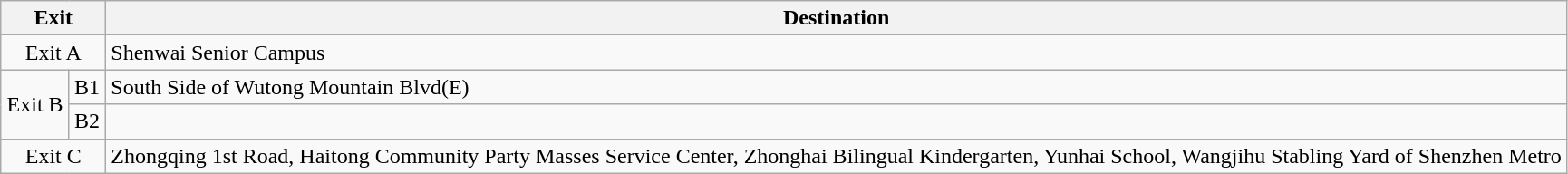<table class="wikitable">
<tr>
<th style="width:70px" colspan="2">Exit</th>
<th>Destination</th>
</tr>
<tr>
<td align="center" colspan="2">Exit A</td>
<td>Shenwai Senior Campus</td>
</tr>
<tr>
<td align="center" rowspan="2">Exit B</td>
<td>B1</td>
<td>South Side of Wutong Mountain Blvd(E)</td>
</tr>
<tr>
<td>B2</td>
<td></td>
</tr>
<tr>
<td align="center" colspan="2">Exit C</td>
<td>Zhongqing 1st Road, Haitong Community Party Masses Service Center, Zhonghai Bilingual Kindergarten, Yunhai School, Wangjihu Stabling Yard of Shenzhen Metro</td>
</tr>
</table>
